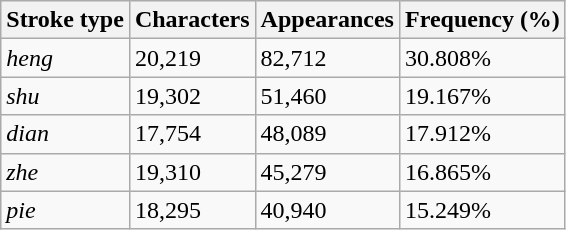<table class="wikitable">
<tr>
<th>Stroke type</th>
<th>Characters</th>
<th>Appearances</th>
<th>Frequency (%)</th>
</tr>
<tr>
<td><em>heng</em></td>
<td>20,219</td>
<td>82,712</td>
<td>30.808%</td>
</tr>
<tr>
<td><em>shu</em></td>
<td>19,302</td>
<td>51,460</td>
<td>19.167%</td>
</tr>
<tr>
<td><em>dian</em></td>
<td>17,754</td>
<td>48,089</td>
<td>17.912%</td>
</tr>
<tr>
<td><em>zhe</em></td>
<td>19,310</td>
<td>45,279</td>
<td>16.865%</td>
</tr>
<tr>
<td><em>pie</em></td>
<td>18,295</td>
<td>40,940</td>
<td>15.249%</td>
</tr>
</table>
